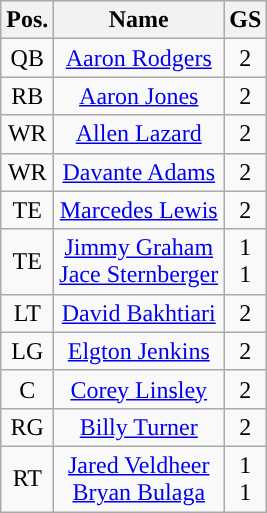<table class="wikitable" style="text-align:center">
<tr>
<th>Pos.</th>
<th>Name</th>
<th>GS</th>
</tr>
<tr>
<td>QB</td>
<td><a href='#'>Aaron Rodgers</a></td>
<td>2</td>
</tr>
<tr>
<td>RB</td>
<td><a href='#'>Aaron Jones</a></td>
<td>2</td>
</tr>
<tr>
<td>WR</td>
<td><a href='#'>Allen Lazard</a></td>
<td>2</td>
</tr>
<tr>
<td>WR</td>
<td><a href='#'>Davante Adams</a></td>
<td>2</td>
</tr>
<tr>
<td>TE</td>
<td><a href='#'>Marcedes Lewis</a></td>
<td>2</td>
</tr>
<tr>
<td>TE</td>
<td><a href='#'>Jimmy Graham</a><br><a href='#'>Jace Sternberger</a></td>
<td>1<br>1</td>
</tr>
<tr>
<td>LT</td>
<td><a href='#'>David Bakhtiari</a></td>
<td>2</td>
</tr>
<tr>
<td>LG</td>
<td><a href='#'>Elgton Jenkins</a></td>
<td>2</td>
</tr>
<tr>
<td>C</td>
<td><a href='#'>Corey Linsley</a></td>
<td>2</td>
</tr>
<tr>
<td>RG</td>
<td><a href='#'>Billy Turner</a></td>
<td>2</td>
</tr>
<tr>
<td>RT</td>
<td><a href='#'>Jared Veldheer</a><br><a href='#'>Bryan Bulaga</a></td>
<td>1<br>1</td>
</tr>
</table>
